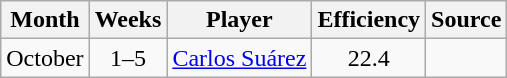<table class="wikitable sortable" style="text-align: center;">
<tr>
<th align="center">Month</th>
<th align="center">Weeks</th>
<th align="center">Player</th>
<th align="center">Efficiency</th>
<th align="center">Source</th>
</tr>
<tr>
<td>October</td>
<td>1–5</td>
<td align="left"> <a href='#'>Carlos Suárez</a></td>
<td>22.4</td>
<td> </td>
</tr>
</table>
